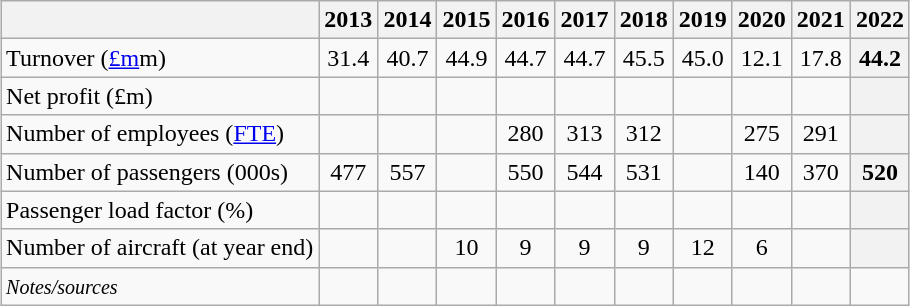<table class="wikitable" style="margin:1em auto;">
<tr>
<th></th>
<th>2013</th>
<th>2014</th>
<th>2015</th>
<th>2016</th>
<th>2017</th>
<th>2018</th>
<th>2019</th>
<th>2020</th>
<th>2021</th>
<th>2022</th>
</tr>
<tr>
<td>Turnover (<a href='#'>£m</a>m)</td>
<td align=center>31.4</td>
<td align=center>40.7</td>
<td align=center>44.9</td>
<td align=center>44.7</td>
<td align=center>44.7</td>
<td align=center>45.5</td>
<td align=center>45.0</td>
<td align=center>12.1</td>
<td align=center>17.8</td>
<th align=center>44.2</th>
</tr>
<tr>
<td>Net profit (£m)</td>
<td align=center></td>
<td align=center></td>
<td align=center></td>
<td align=center></td>
<td align=center></td>
<td align=center></td>
<td align=center></td>
<td align=center></td>
<td align=center></td>
<th align=center></th>
</tr>
<tr>
<td>Number of employees (<a href='#'>FTE</a>)</td>
<td align=center></td>
<td align=center></td>
<td align=center></td>
<td align=center>280</td>
<td align=center>313</td>
<td align=center>312</td>
<td align=center></td>
<td align=center>275</td>
<td align=center>291</td>
<th align=center></th>
</tr>
<tr>
<td>Number of passengers (000s)</td>
<td align=center>477</td>
<td align=center>557</td>
<td align=center></td>
<td align=center>550</td>
<td align=center>544</td>
<td align=center>531</td>
<td align=center></td>
<td align=center>140</td>
<td align=center>370</td>
<th align=center>520</th>
</tr>
<tr>
<td>Passenger load factor (%)</td>
<td align=center></td>
<td align=center></td>
<td align=center></td>
<td align=center></td>
<td align=center></td>
<td align=center></td>
<td align=center></td>
<td align=center></td>
<td align=center></td>
<th align=center></th>
</tr>
<tr>
<td>Number of aircraft (at year end)</td>
<td align=center></td>
<td align=center></td>
<td align=center>10</td>
<td align=center>9</td>
<td align=center>9</td>
<td align=center>9</td>
<td align=center>12</td>
<td align=center>6</td>
<td align=center></td>
<th align=center></th>
</tr>
<tr>
<td><small><em>Notes/sources</em></small></td>
<td align=center></td>
<td align=center></td>
<td align=center></td>
<td align=center></td>
<td align=center></td>
<td align=center></td>
<td></td>
<td></td>
<td></td>
<td></td>
</tr>
</table>
